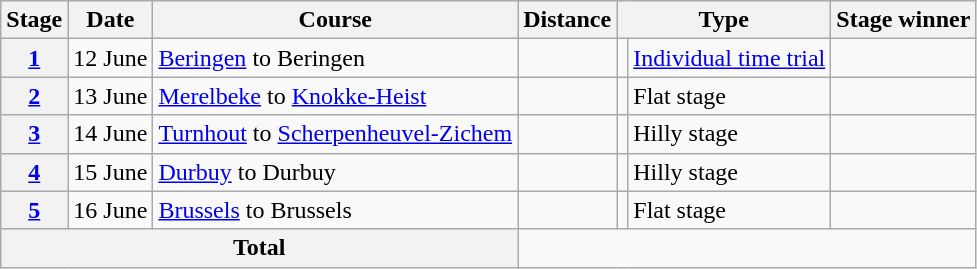<table class="wikitable">
<tr>
<th scope="col">Stage</th>
<th scope="col">Date</th>
<th scope="col">Course</th>
<th scope="col">Distance</th>
<th scope="col" colspan="2">Type</th>
<th scope="col">Stage winner</th>
</tr>
<tr>
<th scope="row" style="text-align:center;"><a href='#'>1</a></th>
<td style="text-align:center;">12 June</td>
<td><a href='#'>Beringen</a> to Beringen</td>
<td style="text-align:center;"></td>
<td></td>
<td><a href='#'>Individual time trial</a></td>
<td></td>
</tr>
<tr>
<th scope="row" style="text-align:center;"><a href='#'>2</a></th>
<td style="text-align:center;">13 June</td>
<td><a href='#'>Merelbeke</a> to <a href='#'>Knokke-Heist</a></td>
<td style="text-align:center;"></td>
<td></td>
<td>Flat stage</td>
<td></td>
</tr>
<tr>
<th scope="row" style="text-align:center;"><a href='#'>3</a></th>
<td style="text-align:center;">14 June</td>
<td><a href='#'>Turnhout</a> to <a href='#'>Scherpenheuvel-Zichem</a></td>
<td style="text-align:center;"></td>
<td></td>
<td>Hilly stage</td>
<td></td>
</tr>
<tr>
<th scope="row" style="text-align:center;"><a href='#'>4</a></th>
<td style="text-align:center;">15 June</td>
<td><a href='#'>Durbuy</a> to Durbuy</td>
<td style="text-align:center;"></td>
<td></td>
<td>Hilly stage</td>
<td></td>
</tr>
<tr>
<th scope="row" style="text-align:center;"><a href='#'>5</a></th>
<td style="text-align:center;">16 June</td>
<td><a href='#'>Brussels</a> to Brussels</td>
<td style="text-align:center;"></td>
<td></td>
<td>Flat stage</td>
<td></td>
</tr>
<tr>
<th colspan="3">Total</th>
<td colspan="4" style="text-align:center;"></td>
</tr>
</table>
